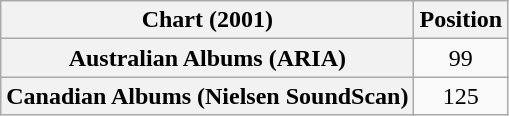<table class="wikitable plainrowheaders" style="text-align:center">
<tr>
<th>Chart (2001)</th>
<th>Position</th>
</tr>
<tr>
<th scope="row">Australian Albums (ARIA)</th>
<td>99</td>
</tr>
<tr>
<th scope="row">Canadian Albums (Nielsen SoundScan)</th>
<td>125</td>
</tr>
</table>
